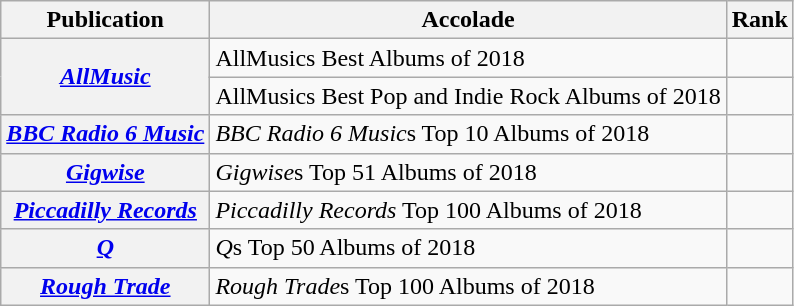<table class="wikitable sortable plainrowheaders">
<tr>
<th scope="col">Publication</th>
<th scope="col">Accolade</th>
<th scope="col">Rank</th>
</tr>
<tr>
<th rowspan=2 scope="row"><em><a href='#'>AllMusic</a></em></th>
<td>AllMusics Best Albums of 2018</td>
<td></td>
</tr>
<tr>
<td>AllMusics Best Pop and Indie Rock Albums of 2018</td>
<td></td>
</tr>
<tr>
<th scope="row"><em><a href='#'>BBC Radio 6 Music</a></em></th>
<td><em>BBC Radio 6 Music</em>s Top 10 Albums of 2018</td>
<td></td>
</tr>
<tr>
<th scope="row"><em><a href='#'>Gigwise</a></em></th>
<td><em>Gigwise</em>s Top 51 Albums of 2018</td>
<td></td>
</tr>
<tr>
<th scope="row"><em><a href='#'>Piccadilly Records</a></em></th>
<td><em>Piccadilly Records</em> Top 100 Albums of 2018</td>
<td></td>
</tr>
<tr>
<th scope="row"><em><a href='#'>Q</a></em></th>
<td><em>Q</em>s Top 50 Albums of 2018</td>
<td></td>
</tr>
<tr>
<th scope="row"><em><a href='#'>Rough Trade</a></em></th>
<td><em>Rough Trade</em>s Top 100 Albums of 2018</td>
<td></td>
</tr>
</table>
